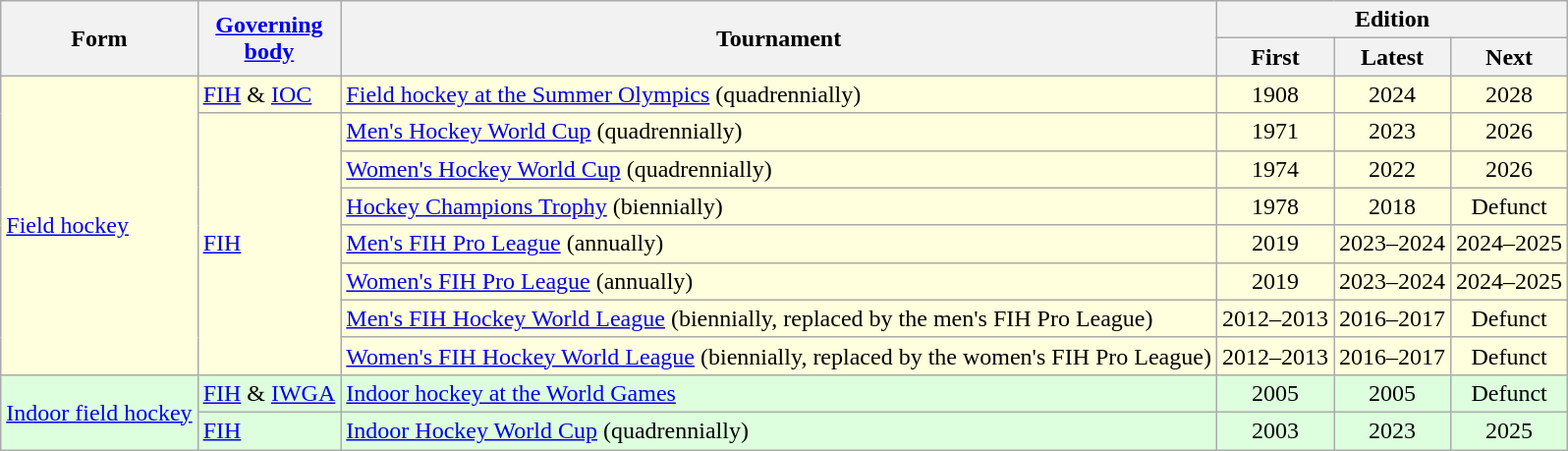<table class="wikitable">
<tr>
<th rowspan="2">Form</th>
<th rowspan="2"><a href='#'>Governing<br>body</a></th>
<th rowspan="2">Tournament</th>
<th colspan="3">Edition</th>
</tr>
<tr>
<th>First</th>
<th>Latest</th>
<th>Next</th>
</tr>
<tr style="background: #ffd;">
<td rowspan="8"><a href='#'>Field hockey</a></td>
<td><a href='#'>FIH</a> & <a href='#'>IOC</a></td>
<td><a href='#'>Field hockey at the Summer Olympics</a> (quadrennially)</td>
<td style="text-align:center;">1908</td>
<td style="text-align:center;">2024</td>
<td style="text-align:center;">2028</td>
</tr>
<tr style="background:#ffd;">
<td rowspan="7"><a href='#'>FIH</a></td>
<td><a href='#'>Men's Hockey World Cup</a> (quadrennially)</td>
<td style="text-align:center;">1971</td>
<td style="text-align:center;">2023</td>
<td style="text-align:center;">2026</td>
</tr>
<tr style="background:#ffd;">
<td><a href='#'>Women's Hockey World Cup</a> (quadrennially)</td>
<td style="text-align:center;">1974</td>
<td style="text-align:center;">2022</td>
<td style="text-align:center;">2026</td>
</tr>
<tr style="background:#ffd;">
<td><a href='#'>Hockey Champions Trophy</a> (biennially)</td>
<td style="text-align:center;">1978</td>
<td style="text-align:center;">2018</td>
<td style="text-align:center;">Defunct</td>
</tr>
<tr style="background:#ffd;">
<td><a href='#'>Men's FIH Pro League</a> (annually)</td>
<td style="text-align:center;">2019</td>
<td style="text-align:center;">2023–2024</td>
<td style="text-align:center;">2024–2025</td>
</tr>
<tr style="background:#ffd;">
<td><a href='#'>Women's FIH Pro League</a> (annually)</td>
<td style="text-align:center;">2019</td>
<td style="text-align:center;">2023–2024</td>
<td style="text-align:center;">2024–2025</td>
</tr>
<tr style="background:#ffd;">
<td><a href='#'>Men's FIH Hockey World League</a> (biennially, replaced by the men's FIH Pro League)</td>
<td style="text-align:center;">2012–2013</td>
<td style="text-align:center;">2016–2017</td>
<td style="text-align:center;">Defunct</td>
</tr>
<tr style="background:#ffd;">
<td><a href='#'>Women's FIH Hockey World League</a> (biennially, replaced by the women's FIH Pro League)</td>
<td style="text-align:center;">2012–2013</td>
<td style="text-align:center;">2016–2017</td>
<td style="text-align:center;">Defunct</td>
</tr>
<tr style="background: #dfd;">
<td rowspan="2"><a href='#'>Indoor field hockey</a></td>
<td><a href='#'>FIH</a> & <a href='#'>IWGA</a></td>
<td><a href='#'>Indoor hockey at the World Games</a></td>
<td style="text-align:center;">2005</td>
<td style="text-align:center;">2005</td>
<td style="text-align:center;">Defunct</td>
</tr>
<tr style="background: #dfd;">
<td><a href='#'>FIH</a></td>
<td><a href='#'>Indoor Hockey World Cup</a> (quadrennially)</td>
<td style="text-align:center;">2003</td>
<td style="text-align:center;">2023</td>
<td style="text-align:center;">2025</td>
</tr>
</table>
